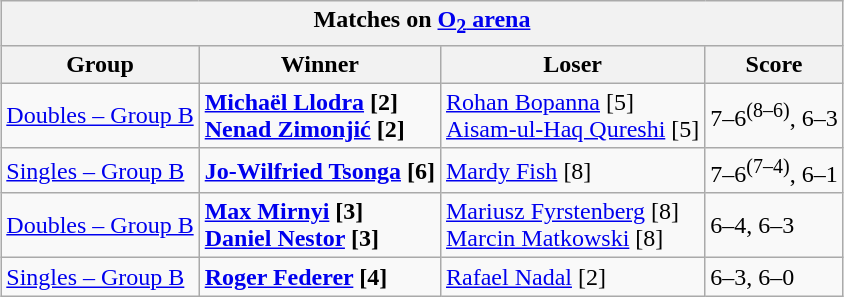<table class="wikitable collapsible uncollapsed" border=1 style="margin:1em auto;">
<tr>
<th colspan=4><strong>Matches on <a href='#'>O<sub>2</sub> arena</a></strong></th>
</tr>
<tr>
<th>Group</th>
<th>Winner</th>
<th>Loser</th>
<th>Score</th>
</tr>
<tr>
<td><a href='#'>Doubles – Group B</a></td>
<td><strong> <a href='#'>Michaël Llodra</a> [2] <br>  <a href='#'>Nenad Zimonjić</a> [2]</strong></td>
<td> <a href='#'>Rohan Bopanna</a> [5] <br>  <a href='#'>Aisam-ul-Haq Qureshi</a> [5]</td>
<td>7–6<sup>(8–6)</sup>, 6–3</td>
</tr>
<tr>
<td><a href='#'>Singles – Group B</a></td>
<td><strong> <a href='#'>Jo-Wilfried Tsonga</a> [6]</strong></td>
<td> <a href='#'>Mardy Fish</a> [8]</td>
<td>7–6<sup>(7–4)</sup>, 6–1</td>
</tr>
<tr>
<td><a href='#'>Doubles – Group B</a></td>
<td><strong> <a href='#'>Max Mirnyi</a> [3] <br>  <a href='#'>Daniel Nestor</a> [3]</strong></td>
<td> <a href='#'>Mariusz Fyrstenberg</a> [8] <br>  <a href='#'>Marcin Matkowski</a> [8]</td>
<td>6–4, 6–3</td>
</tr>
<tr>
<td><a href='#'>Singles – Group B</a></td>
<td><strong> <a href='#'>Roger Federer</a> [4]</strong></td>
<td> <a href='#'>Rafael Nadal</a> [2]</td>
<td>6–3, 6–0</td>
</tr>
</table>
